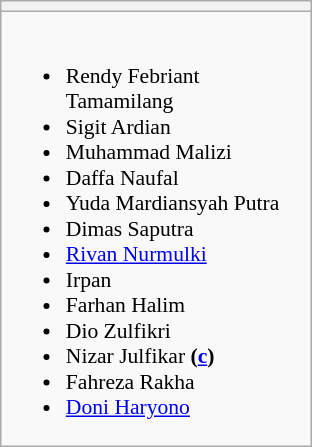<table class="wikitable" style="font-size:90%">
<tr>
<th width=200></th>
</tr>
<tr>
<td valign=center><br><ul><li>Rendy Febriant Tamamilang</li><li>Sigit Ardian</li><li>Muhammad Malizi</li><li>Daffa Naufal</li><li>Yuda Mardiansyah Putra</li><li>Dimas Saputra</li><li><a href='#'>Rivan Nurmulki</a></li><li>Irpan</li><li>Farhan Halim</li><li>Dio Zulfikri</li><li>Nizar Julfikar <strong>(<a href='#'>c</a>)</strong></li><li>Fahreza Rakha</li><li><a href='#'>Doni Haryono</a></li></ul></td>
</tr>
</table>
